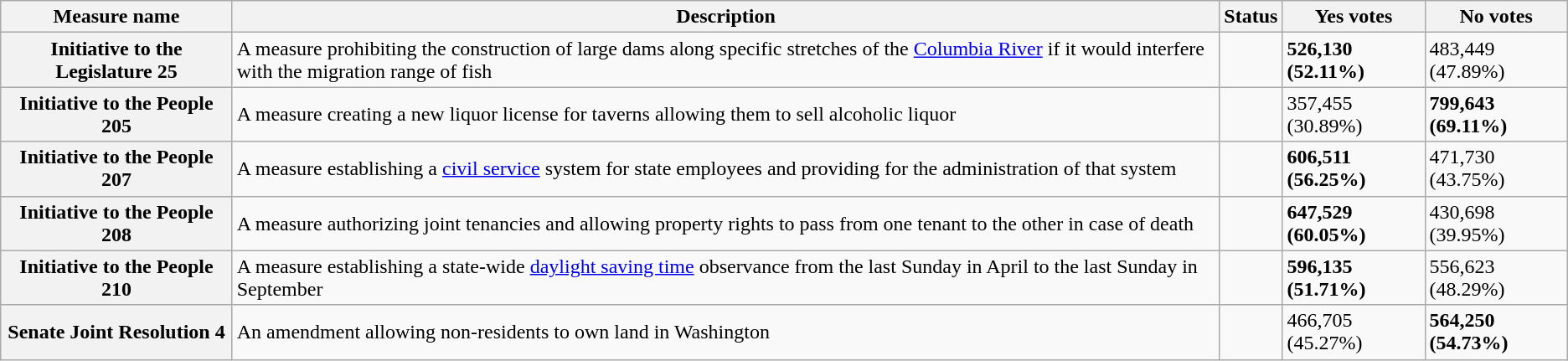<table class="wikitable sortable plainrowheaders">
<tr>
<th scope=col>Measure name</th>
<th scope=col class=unsortable>Description</th>
<th scope=col>Status</th>
<th scope=col>Yes votes</th>
<th scope=col>No votes</th>
</tr>
<tr>
<th scope=row>Initiative to the Legislature 25</th>
<td>A measure prohibiting the construction of large dams along specific stretches of the <a href='#'>Columbia River</a> if it would interfere with the migration range of fish</td>
<td></td>
<td><strong>526,130 (52.11%)</strong></td>
<td>483,449 (47.89%)</td>
</tr>
<tr>
<th scope=row>Initiative to the People 205</th>
<td>A measure creating a new liquor license for taverns allowing them to sell alcoholic liquor</td>
<td></td>
<td>357,455 (30.89%)</td>
<td><strong>799,643 (69.11%)</strong></td>
</tr>
<tr>
<th scope=row>Initiative to the People 207</th>
<td>A measure establishing a <a href='#'>civil service</a> system for state employees and providing for the administration of that system</td>
<td></td>
<td><strong>606,511 (56.25%)</strong></td>
<td>471,730 (43.75%)</td>
</tr>
<tr>
<th scope=row>Initiative to the People 208</th>
<td>A measure authorizing joint tenancies and allowing property rights to pass from one tenant to the other in case of death</td>
<td></td>
<td><strong>647,529 (60.05%)</strong></td>
<td>430,698 (39.95%)</td>
</tr>
<tr>
<th scope=row>Initiative to the People 210</th>
<td>A measure establishing a state-wide <a href='#'>daylight saving time</a> observance from the last Sunday in April to the last Sunday in September</td>
<td></td>
<td><strong>596,135 (51.71%)</strong></td>
<td>556,623 (48.29%)</td>
</tr>
<tr>
<th scope=row>Senate Joint Resolution 4</th>
<td>An amendment allowing non-residents to own land in Washington</td>
<td></td>
<td>466,705 (45.27%)</td>
<td><strong>564,250 (54.73%)</strong></td>
</tr>
</table>
